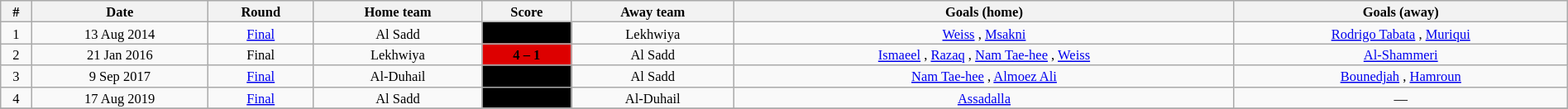<table class="wikitable" style="width:100%; margin:0 left; font-size: 11px; text-align:center">
<tr>
<th>#</th>
<th>Date</th>
<th>Round</th>
<th>Home team</th>
<th>Score</th>
<th>Away team</th>
<th>Goals (home)</th>
<th>Goals (away)</th>
</tr>
<tr>
<td>1</td>
<td>13 Aug 2014</td>
<td><a href='#'>Final</a></td>
<td>Al Sadd</td>
<td style="background:#000;"><span><strong>3 – 2</strong></span></td>
<td>Lekhwiya</td>
<td><a href='#'>Weiss</a> , <a href='#'>Msakni</a> </td>
<td><a href='#'>Rodrigo Tabata</a> , <a href='#'>Muriqui</a> </td>
</tr>
<tr>
<td>2</td>
<td>21 Jan 2016</td>
<td>Final</td>
<td>Lekhwiya</td>
<td style="background:#d00;"><span><strong>4 – 1</strong></span></td>
<td>Al Sadd</td>
<td><a href='#'>Ismaeel</a> , <a href='#'>Razaq</a> , <a href='#'>Nam Tae-hee</a> , <a href='#'>Weiss</a> </td>
<td><a href='#'>Al-Shammeri</a> </td>
</tr>
<tr>
<td>3</td>
<td>9 Sep 2017</td>
<td><a href='#'>Final</a></td>
<td>Al-Duhail</td>
<td style="background:#000;"><span><strong>2 – 4</strong></span></td>
<td>Al Sadd</td>
<td><a href='#'>Nam Tae-hee</a> , <a href='#'>Almoez Ali</a> </td>
<td><a href='#'>Bounedjah</a> , <a href='#'>Hamroun</a> </td>
</tr>
<tr>
<td>4</td>
<td>17 Aug 2019</td>
<td><a href='#'>Final</a></td>
<td>Al Sadd</td>
<td style="background:#000;"><span><strong>1 – 0</strong></span></td>
<td>Al-Duhail</td>
<td><a href='#'>Assadalla</a> </td>
<td>—</td>
</tr>
<tr>
</tr>
</table>
